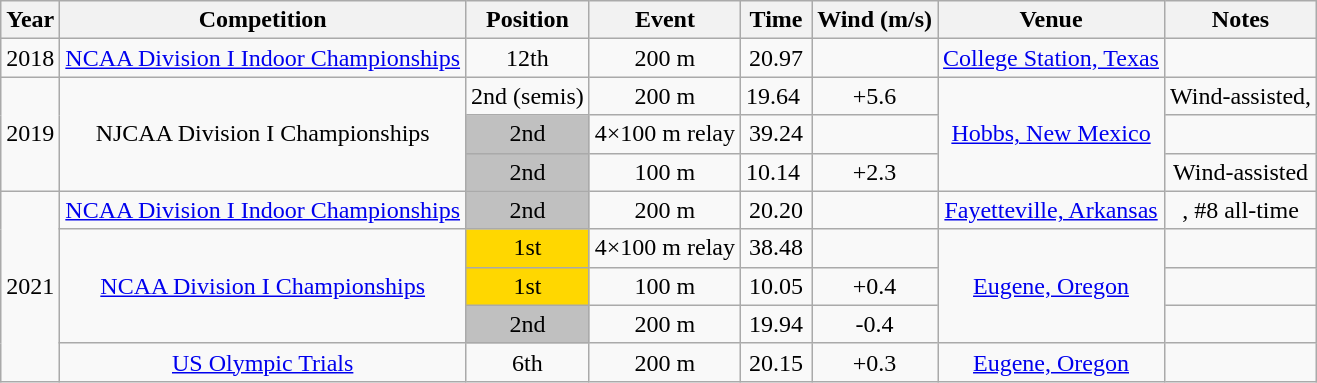<table class="wikitable sortable" style=text-align:center>
<tr>
<th>Year</th>
<th>Competition</th>
<th>Position</th>
<th>Event</th>
<th>Time</th>
<th>Wind (m/s)</th>
<th>Venue</th>
<th>Notes</th>
</tr>
<tr>
<td>2018</td>
<td><a href='#'>NCAA Division I Indoor Championships</a></td>
<td>12th</td>
<td>200 m</td>
<td>20.97</td>
<td></td>
<td><a href='#'>College Station, Texas</a></td>
<td></td>
</tr>
<tr>
<td rowspan=3>2019</td>
<td rowspan=3>NJCAA Division I Championships</td>
<td data-sort-value="8th DNS">2nd (semis)</td>
<td>200 m</td>
<td>19.64 </td>
<td>+5.6</td>
<td rowspan=3><a href='#'>Hobbs, New Mexico</a></td>
<td>Wind-assisted, </td>
</tr>
<tr>
<td bgcolor=silver>2nd</td>
<td data-sort-value="400 relay">4×100 m relay</td>
<td>39.24</td>
<td></td>
<td></td>
</tr>
<tr>
<td bgcolor=silver>2nd</td>
<td>100 m</td>
<td>10.14 </td>
<td>+2.3</td>
<td>Wind-assisted</td>
</tr>
<tr>
<td rowspan=5>2021</td>
<td><a href='#'>NCAA Division I Indoor Championships</a></td>
<td bgcolor=silver>2nd</td>
<td>200 m</td>
<td>20.20</td>
<td></td>
<td><a href='#'>Fayetteville, Arkansas</a></td>
<td>, #8 all-time</td>
</tr>
<tr>
<td rowspan=3><a href='#'>NCAA Division I Championships</a></td>
<td bgcolor=gold>1st</td>
<td data-sort-value="400 relay">4×100 m relay</td>
<td>38.48</td>
<td></td>
<td rowspan=3><a href='#'>Eugene, Oregon</a></td>
<td></td>
</tr>
<tr>
<td bgcolor=gold>1st</td>
<td>100 m</td>
<td>10.05</td>
<td>+0.4</td>
<td></td>
</tr>
<tr>
<td bgcolor=silver>2nd</td>
<td>200 m</td>
<td>19.94</td>
<td>-0.4</td>
<td></td>
</tr>
<tr>
<td><a href='#'>US Olympic Trials</a></td>
<td>6th</td>
<td>200 m</td>
<td>20.15</td>
<td>+0.3</td>
<td><a href='#'>Eugene, Oregon</a></td>
<td></td>
</tr>
</table>
